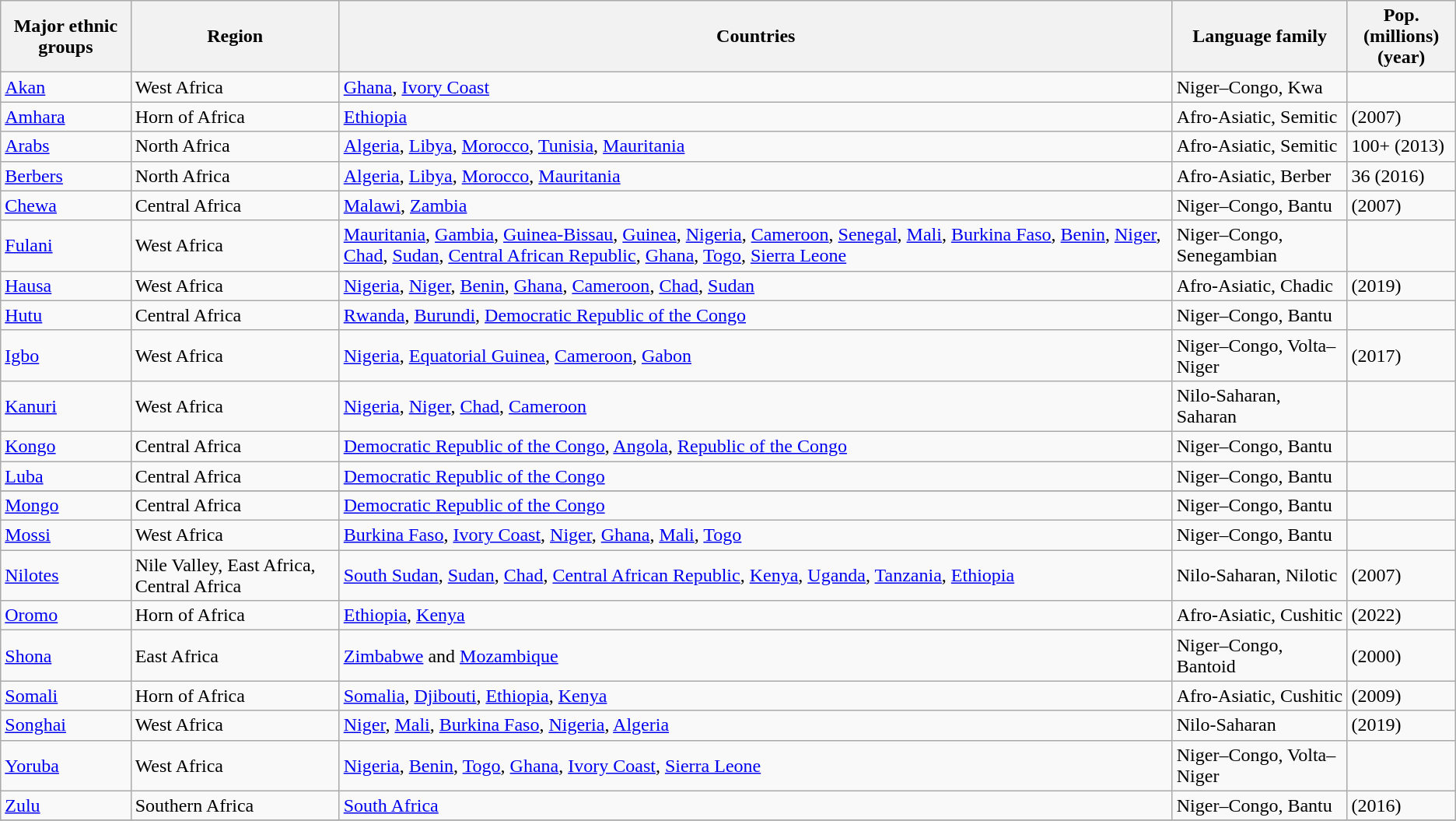<table class = "wikitable sortable">
<tr>
<th>Major ethnic groups</th>
<th>Region</th>
<th>Countries</th>
<th>Language family</th>
<th>Pop. (millions)<br>(year)</th>
</tr>
<tr>
<td><a href='#'>Akan</a></td>
<td>West Africa</td>
<td><a href='#'>Ghana</a>, <a href='#'>Ivory Coast</a></td>
<td>Niger–Congo, Kwa</td>
<td></td>
</tr>
<tr>
<td><a href='#'>Amhara</a></td>
<td>Horn of Africa</td>
<td><a href='#'>Ethiopia</a></td>
<td>Afro-Asiatic, Semitic</td>
<td> (2007)</td>
</tr>
<tr>
<td><a href='#'>Arabs</a></td>
<td>North Africa</td>
<td><a href='#'>Algeria</a>, <a href='#'>Libya</a>, <a href='#'>Morocco</a>, <a href='#'>Tunisia</a>, <a href='#'>Mauritania</a></td>
<td>Afro-Asiatic, Semitic</td>
<td>100+ (2013)</td>
</tr>
<tr>
<td><a href='#'>Berbers</a></td>
<td>North Africa</td>
<td><a href='#'>Algeria</a>, <a href='#'>Libya</a>, <a href='#'>Morocco</a>, <a href='#'>Mauritania</a></td>
<td>Afro-Asiatic, Berber</td>
<td>36 (2016)</td>
</tr>
<tr>
<td><a href='#'>Chewa</a></td>
<td>Central Africa</td>
<td><a href='#'>Malawi</a>, <a href='#'>Zambia</a></td>
<td>Niger–Congo, Bantu</td>
<td> (2007)</td>
</tr>
<tr>
<td><a href='#'>Fulani</a></td>
<td>West Africa</td>
<td><a href='#'>Mauritania</a>, <a href='#'>Gambia</a>, <a href='#'>Guinea-Bissau</a>, <a href='#'>Guinea</a>, <a href='#'>Nigeria</a>, <a href='#'>Cameroon</a>, <a href='#'>Senegal</a>, <a href='#'>Mali</a>, <a href='#'>Burkina Faso</a>, <a href='#'>Benin</a>, <a href='#'>Niger</a>, <a href='#'>Chad</a>, <a href='#'>Sudan</a>, <a href='#'>Central African Republic</a>, <a href='#'>Ghana</a>, <a href='#'>Togo</a>, <a href='#'>Sierra Leone</a></td>
<td>Niger–Congo, Senegambian</td>
<td></td>
</tr>
<tr>
<td><a href='#'>Hausa</a></td>
<td>West Africa</td>
<td><a href='#'>Nigeria</a>, <a href='#'>Niger</a>, <a href='#'>Benin</a>, <a href='#'>Ghana</a>, <a href='#'>Cameroon</a>, <a href='#'>Chad</a>, <a href='#'>Sudan</a></td>
<td>Afro-Asiatic, Chadic</td>
<td> (2019)</td>
</tr>
<tr>
<td><a href='#'>Hutu</a></td>
<td>Central Africa</td>
<td><a href='#'>Rwanda</a>, <a href='#'>Burundi</a>, <a href='#'>Democratic Republic of the Congo</a></td>
<td>Niger–Congo, Bantu</td>
<td></td>
</tr>
<tr>
<td><a href='#'>Igbo</a></td>
<td>West Africa</td>
<td><a href='#'>Nigeria</a>, <a href='#'>Equatorial Guinea</a>, <a href='#'>Cameroon</a>, <a href='#'>Gabon</a></td>
<td>Niger–Congo, Volta–Niger</td>
<td> (2017)</td>
</tr>
<tr>
<td><a href='#'>Kanuri</a></td>
<td>West Africa</td>
<td><a href='#'>Nigeria</a>, <a href='#'>Niger</a>, <a href='#'>Chad</a>, <a href='#'>Cameroon</a></td>
<td>Nilo-Saharan, Saharan</td>
<td></td>
</tr>
<tr>
<td><a href='#'>Kongo</a></td>
<td>Central Africa</td>
<td><a href='#'>Democratic Republic of the Congo</a>, <a href='#'>Angola</a>, <a href='#'>Republic of the Congo</a></td>
<td>Niger–Congo, Bantu</td>
<td></td>
</tr>
<tr>
<td><a href='#'>Luba</a></td>
<td>Central Africa</td>
<td><a href='#'>Democratic Republic of the Congo</a></td>
<td>Niger–Congo, Bantu</td>
<td></td>
</tr>
<tr>
</tr>
<tr>
<td><a href='#'>Mongo</a></td>
<td>Central Africa</td>
<td><a href='#'>Democratic Republic of the Congo</a></td>
<td>Niger–Congo, Bantu</td>
<td></td>
</tr>
<tr>
<td><a href='#'>Mossi</a></td>
<td>West Africa</td>
<td><a href='#'>Burkina Faso</a>, <a href='#'>Ivory Coast</a>, <a href='#'>Niger</a>, <a href='#'>Ghana</a>, <a href='#'>Mali</a>, <a href='#'>Togo</a></td>
<td>Niger–Congo, Bantu</td>
<td></td>
</tr>
<tr>
<td><a href='#'>Nilotes</a></td>
<td>Nile Valley, East Africa, Central Africa</td>
<td><a href='#'>South Sudan</a>, <a href='#'>Sudan</a>, <a href='#'>Chad</a>, <a href='#'>Central African Republic</a>, <a href='#'>Kenya</a>, <a href='#'>Uganda</a>, <a href='#'>Tanzania</a>, <a href='#'>Ethiopia</a></td>
<td>Nilo-Saharan, Nilotic</td>
<td> (2007)</td>
</tr>
<tr>
<td><a href='#'>Oromo</a></td>
<td>Horn of Africa</td>
<td><a href='#'>Ethiopia</a>, <a href='#'>Kenya</a></td>
<td>Afro-Asiatic, Cushitic</td>
<td> (2022)</td>
</tr>
<tr>
<td><a href='#'>Shona</a></td>
<td>East Africa</td>
<td><a href='#'>Zimbabwe</a> and <a href='#'>Mozambique</a></td>
<td>Niger–Congo, Bantoid</td>
<td> (2000)</td>
</tr>
<tr>
<td><a href='#'>Somali</a></td>
<td>Horn of Africa</td>
<td><a href='#'>Somalia</a>, <a href='#'>Djibouti</a>, <a href='#'>Ethiopia</a>, <a href='#'>Kenya</a></td>
<td>Afro-Asiatic, Cushitic</td>
<td> (2009)</td>
</tr>
<tr>
<td><a href='#'>Songhai</a></td>
<td>West Africa</td>
<td><a href='#'>Niger</a>, <a href='#'>Mali</a>, <a href='#'>Burkina Faso</a>, <a href='#'>Nigeria</a>, <a href='#'>Algeria</a></td>
<td>Nilo-Saharan</td>
<td> (2019)</td>
</tr>
<tr>
<td><a href='#'>Yoruba</a></td>
<td>West Africa</td>
<td><a href='#'>Nigeria</a>, <a href='#'>Benin</a>, <a href='#'>Togo</a>, <a href='#'>Ghana</a>, <a href='#'>Ivory Coast</a>, <a href='#'>Sierra Leone</a></td>
<td>Niger–Congo, Volta–Niger</td>
<td></td>
</tr>
<tr>
<td><a href='#'>Zulu</a></td>
<td>Southern Africa</td>
<td><a href='#'>South Africa</a></td>
<td>Niger–Congo, Bantu</td>
<td> (2016)</td>
</tr>
<tr>
</tr>
</table>
